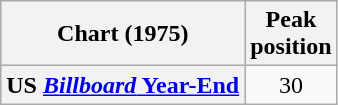<table class="wikitable sortable plainrowheaders">
<tr>
<th scope="col">Chart (1975)</th>
<th scope="col">Peak<br>position</th>
</tr>
<tr>
<th scope="row">US <a href='#'><em>Billboard</em> Year-End</a></th>
<td colspan="2" style="text-align:center;">30</td>
</tr>
</table>
